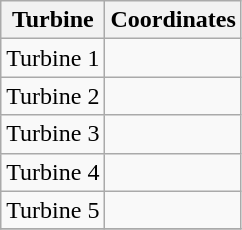<table class="wikitable">
<tr>
<th>Turbine</th>
<th>Coordinates</th>
</tr>
<tr>
<td>Turbine 1</td>
<td></td>
</tr>
<tr>
<td>Turbine 2</td>
<td></td>
</tr>
<tr>
<td>Turbine 3</td>
<td></td>
</tr>
<tr>
<td>Turbine 4</td>
<td></td>
</tr>
<tr>
<td>Turbine 5</td>
<td></td>
</tr>
<tr>
</tr>
</table>
